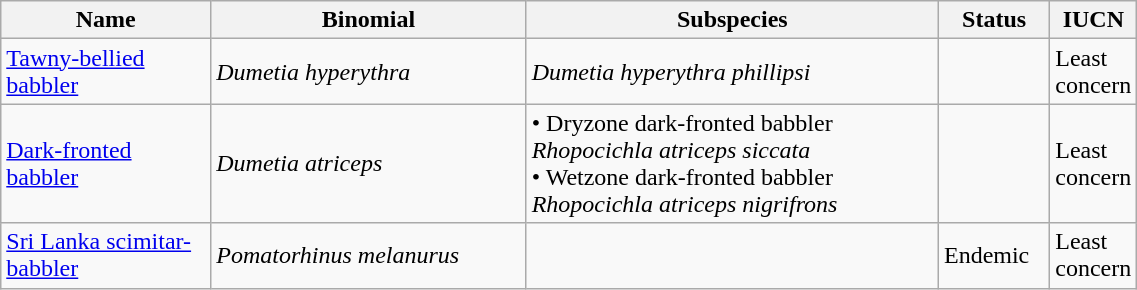<table width=60% class="wikitable">
<tr>
<th width=20%>Name</th>
<th width=30%>Binomial</th>
<th width=40%>Subspecies</th>
<th width=30%>Status</th>
<th width=30%>IUCN</th>
</tr>
<tr>
<td><a href='#'>Tawny-bellied babbler</a><br></td>
<td><em>Dumetia hyperythra</em></td>
<td><em>Dumetia hyperythra phillipsi</em></td>
<td></td>
<td>Least concern</td>
</tr>
<tr>
<td><a href='#'>Dark-fronted babbler</a><br></td>
<td><em>Dumetia atriceps</em></td>
<td>• Dryzone dark-fronted babbler<br><em>Rhopocichla atriceps siccata</em><br>• Wetzone dark-fronted babbler<br><em>Rhopocichla atriceps nigrifrons</em></td>
<td></td>
<td>Least concern</td>
</tr>
<tr>
<td><a href='#'>Sri Lanka scimitar-babbler</a><br></td>
<td><em>Pomatorhinus melanurus</em></td>
<td></td>
<td>Endemic</td>
<td>Least concern</td>
</tr>
</table>
